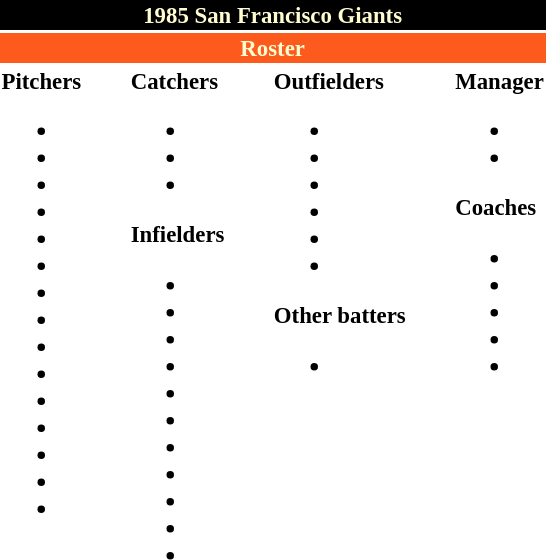<table class="toccolours" style="font-size: 95%;">
<tr>
<th colspan="10" style="background-color: black; color: #FFFDD0; text-align: center;">1985 San Francisco Giants</th>
</tr>
<tr>
<td colspan="10" style="background-color: #fd5a1e; color: #FFFDD0; text-align: center;"><strong>Roster</strong></td>
</tr>
<tr>
<td valign="top"><strong>Pitchers</strong><br><ul><li></li><li></li><li></li><li></li><li></li><li></li><li></li><li></li><li></li><li></li><li></li><li></li><li></li><li></li><li></li></ul></td>
<td width="25px"></td>
<td valign="top"><strong>Catchers</strong><br><ul><li></li><li></li><li></li></ul><strong>Infielders</strong><ul><li></li><li></li><li></li><li></li><li></li><li></li><li></li><li></li><li></li><li></li><li></li></ul></td>
<td width="25px"></td>
<td valign="top"><strong>Outfielders</strong><br><ul><li></li><li></li><li></li><li></li><li></li><li></li></ul><strong>Other batters</strong><ul><li></li></ul></td>
<td width="25px"></td>
<td valign="top"><strong>Manager</strong><br><ul><li></li><li></li></ul><strong>Coaches</strong><ul><li></li><li></li><li></li><li></li><li></li></ul></td>
</tr>
<tr>
</tr>
</table>
